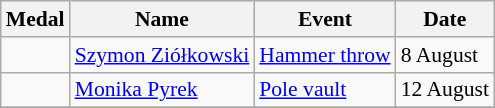<table class="wikitable" style="font-size:90%">
<tr>
<th>Medal</th>
<th>Name</th>
<th>Event</th>
<th>Date</th>
</tr>
<tr>
<td></td>
<td><a href='#'>Szymon Ziółkowski</a></td>
<td><a href='#'>Hammer throw</a></td>
<td>8 August</td>
</tr>
<tr>
<td></td>
<td><a href='#'>Monika Pyrek</a></td>
<td><a href='#'>Pole vault</a></td>
<td>12 August</td>
</tr>
<tr>
</tr>
</table>
